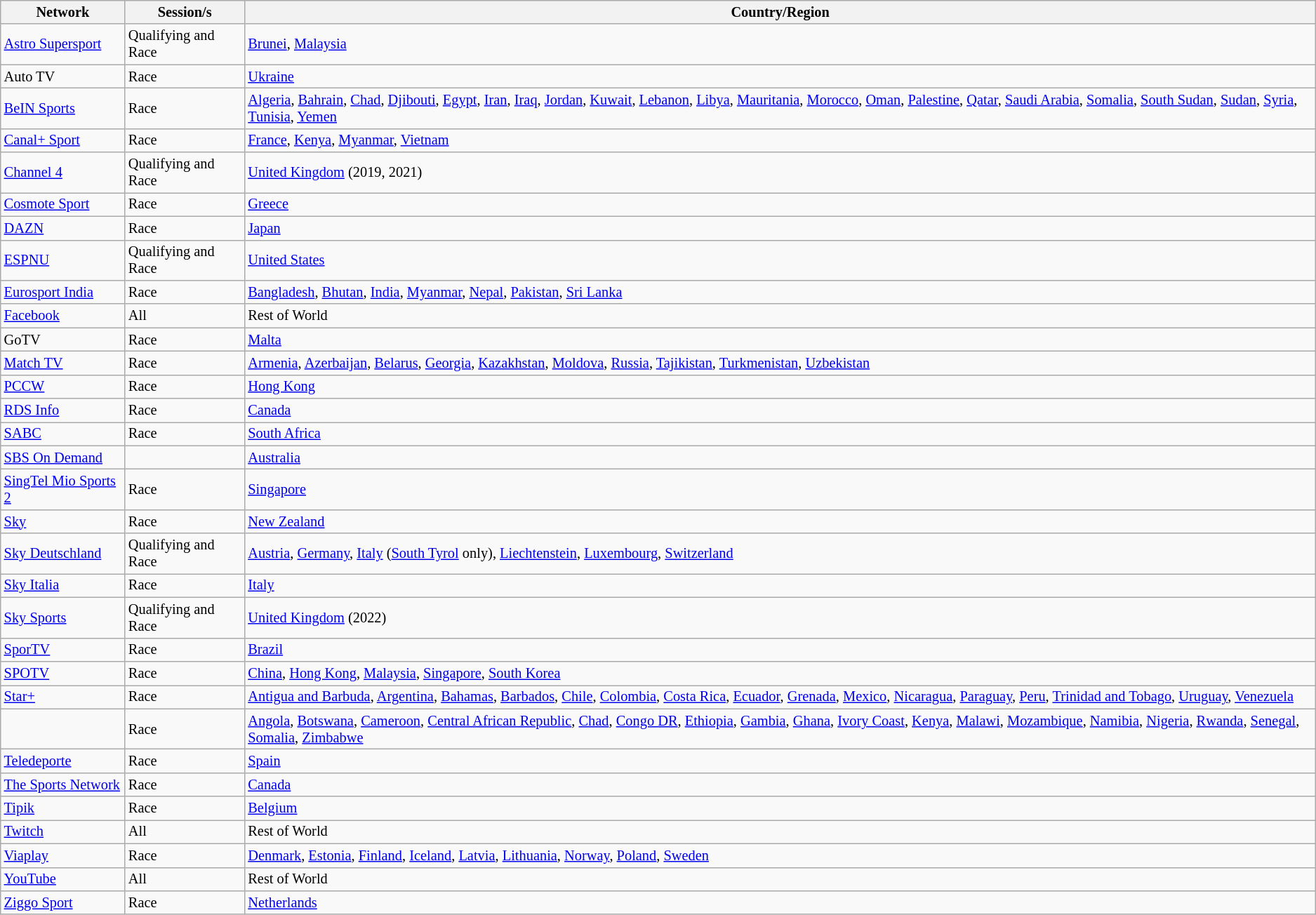<table class="wikitable" style="font-size:85%;">
<tr>
<th>Network</th>
<th>Session/s</th>
<th>Country/Region</th>
</tr>
<tr>
<td><a href='#'>Astro Supersport</a></td>
<td>Qualifying and Race</td>
<td><a href='#'>Brunei</a>, <a href='#'>Malaysia</a></td>
</tr>
<tr>
<td>Auto TV</td>
<td>Race</td>
<td><a href='#'>Ukraine</a></td>
</tr>
<tr>
<td><a href='#'>BeIN Sports</a></td>
<td>Race</td>
<td><a href='#'>Algeria</a>, <a href='#'>Bahrain</a>, <a href='#'>Chad</a>, <a href='#'>Djibouti</a>, <a href='#'>Egypt</a>, <a href='#'>Iran</a>, <a href='#'>Iraq</a>, <a href='#'>Jordan</a>, <a href='#'>Kuwait</a>, <a href='#'>Lebanon</a>, <a href='#'>Libya</a>, <a href='#'>Mauritania</a>, <a href='#'>Morocco</a>, <a href='#'>Oman</a>, <a href='#'>Palestine</a>, <a href='#'>Qatar</a>, <a href='#'>Saudi Arabia</a>, <a href='#'>Somalia</a>, <a href='#'>South Sudan</a>, <a href='#'>Sudan</a>, <a href='#'>Syria</a>, <a href='#'>Tunisia</a>, <a href='#'>Yemen</a></td>
</tr>
<tr>
<td><a href='#'>Canal+ Sport</a></td>
<td>Race</td>
<td><a href='#'>France</a>, <a href='#'>Kenya</a>, <a href='#'>Myanmar</a>, <a href='#'>Vietnam</a></td>
</tr>
<tr>
<td><a href='#'>Channel 4</a></td>
<td>Qualifying and Race</td>
<td><a href='#'>United Kingdom</a> (2019, 2021)</td>
</tr>
<tr>
<td><a href='#'>Cosmote Sport</a></td>
<td>Race</td>
<td><a href='#'>Greece</a></td>
</tr>
<tr>
<td><a href='#'>DAZN</a></td>
<td>Race</td>
<td><a href='#'>Japan</a></td>
</tr>
<tr>
<td><a href='#'>ESPNU</a></td>
<td>Qualifying and Race</td>
<td><a href='#'>United States</a></td>
</tr>
<tr>
<td><a href='#'>Eurosport India</a></td>
<td>Race</td>
<td><a href='#'>Bangladesh</a>, <a href='#'>Bhutan</a>, <a href='#'>India</a>, <a href='#'>Myanmar</a>, <a href='#'>Nepal</a>, <a href='#'>Pakistan</a>, <a href='#'>Sri Lanka</a></td>
</tr>
<tr>
<td><a href='#'>Facebook</a></td>
<td>All</td>
<td>Rest of World</td>
</tr>
<tr>
<td>GoTV</td>
<td>Race</td>
<td><a href='#'>Malta</a></td>
</tr>
<tr>
<td><a href='#'>Match TV</a></td>
<td>Race</td>
<td><a href='#'>Armenia</a>, <a href='#'>Azerbaijan</a>, <a href='#'>Belarus</a>, <a href='#'>Georgia</a>, <a href='#'>Kazakhstan</a>, <a href='#'>Moldova</a>, <a href='#'>Russia</a>, <a href='#'>Tajikistan</a>, <a href='#'>Turkmenistan</a>, <a href='#'>Uzbekistan</a></td>
</tr>
<tr>
<td><a href='#'>PCCW</a></td>
<td>Race</td>
<td><a href='#'>Hong Kong</a></td>
</tr>
<tr>
<td><a href='#'>RDS Info</a></td>
<td>Race</td>
<td><a href='#'>Canada</a></td>
</tr>
<tr>
<td><a href='#'>SABC</a></td>
<td>Race</td>
<td><a href='#'>South Africa</a></td>
</tr>
<tr>
<td><a href='#'>SBS On Demand</a></td>
<td></td>
<td><a href='#'>Australia</a></td>
</tr>
<tr>
<td><a href='#'>SingTel Mio Sports 2</a></td>
<td>Race</td>
<td><a href='#'>Singapore</a></td>
</tr>
<tr>
<td><a href='#'>Sky</a></td>
<td>Race</td>
<td><a href='#'>New Zealand</a></td>
</tr>
<tr>
<td><a href='#'>Sky Deutschland</a></td>
<td>Qualifying and Race</td>
<td><a href='#'>Austria</a>, <a href='#'>Germany</a>, <a href='#'>Italy</a> (<a href='#'>South Tyrol</a> only), <a href='#'>Liechtenstein</a>, <a href='#'>Luxembourg</a>, <a href='#'>Switzerland</a></td>
</tr>
<tr>
<td><a href='#'>Sky Italia</a></td>
<td>Race</td>
<td><a href='#'>Italy</a></td>
</tr>
<tr>
<td><a href='#'>Sky Sports</a></td>
<td>Qualifying and Race</td>
<td><a href='#'>United Kingdom</a> (2022)</td>
</tr>
<tr>
<td><a href='#'>SporTV</a></td>
<td>Race</td>
<td><a href='#'>Brazil</a></td>
</tr>
<tr>
<td><a href='#'>SPOTV</a></td>
<td>Race</td>
<td><a href='#'>China</a>, <a href='#'>Hong Kong</a>, <a href='#'>Malaysia</a>, <a href='#'>Singapore</a>, <a href='#'>South Korea</a></td>
</tr>
<tr>
<td><a href='#'>Star+</a></td>
<td>Race</td>
<td><a href='#'>Antigua and Barbuda</a>, <a href='#'>Argentina</a>, <a href='#'>Bahamas</a>, <a href='#'>Barbados</a>, <a href='#'>Chile</a>, <a href='#'>Colombia</a>, <a href='#'>Costa Rica</a>, <a href='#'>Ecuador</a>, <a href='#'>Grenada</a>, <a href='#'>Mexico</a>, <a href='#'>Nicaragua</a>, <a href='#'>Paraguay</a>, <a href='#'>Peru</a>, <a href='#'>Trinidad and Tobago</a>, <a href='#'>Uruguay</a>, <a href='#'>Venezuela</a></td>
</tr>
<tr>
<td></td>
<td>Race</td>
<td><a href='#'>Angola</a>, <a href='#'>Botswana</a>, <a href='#'>Cameroon</a>, <a href='#'>Central African Republic</a>, <a href='#'>Chad</a>, <a href='#'>Congo DR</a>, <a href='#'>Ethiopia</a>, <a href='#'>Gambia</a>, <a href='#'>Ghana</a>, <a href='#'>Ivory Coast</a>, <a href='#'>Kenya</a>, <a href='#'>Malawi</a>, <a href='#'>Mozambique</a>, <a href='#'>Namibia</a>, <a href='#'>Nigeria</a>, <a href='#'>Rwanda</a>, <a href='#'>Senegal</a>, <a href='#'>Somalia</a>, <a href='#'>Zimbabwe</a></td>
</tr>
<tr>
<td><a href='#'>Teledeporte</a></td>
<td>Race</td>
<td><a href='#'>Spain</a></td>
</tr>
<tr>
<td><a href='#'>The Sports Network</a></td>
<td>Race</td>
<td><a href='#'>Canada</a></td>
</tr>
<tr>
<td><a href='#'>Tipik</a></td>
<td>Race</td>
<td><a href='#'>Belgium</a></td>
</tr>
<tr>
<td><a href='#'>Twitch</a></td>
<td>All</td>
<td>Rest of World</td>
</tr>
<tr>
<td><a href='#'>Viaplay</a></td>
<td>Race</td>
<td><a href='#'>Denmark</a>, <a href='#'>Estonia</a>, <a href='#'>Finland</a>, <a href='#'>Iceland</a>, <a href='#'>Latvia</a>, <a href='#'>Lithuania</a>, <a href='#'>Norway</a>, <a href='#'>Poland</a>, <a href='#'>Sweden</a></td>
</tr>
<tr>
<td><a href='#'>YouTube</a></td>
<td>All</td>
<td>Rest of World</td>
</tr>
<tr>
<td><a href='#'>Ziggo Sport</a></td>
<td>Race</td>
<td><a href='#'>Netherlands</a></td>
</tr>
</table>
